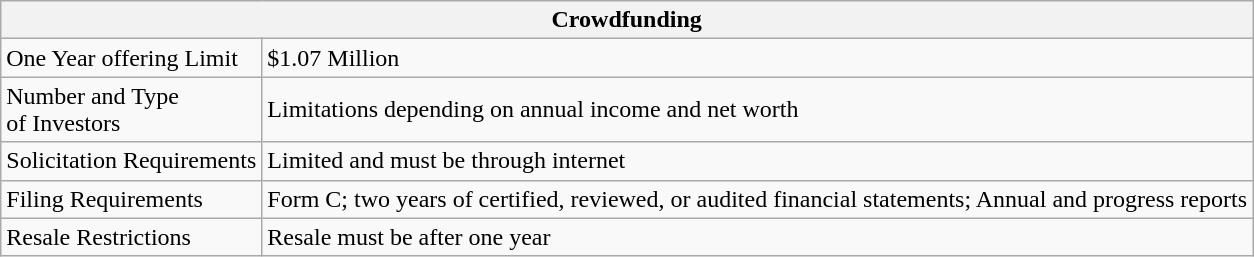<table class="wikitable">
<tr>
<th colspan="2">Crowdfunding </th>
</tr>
<tr>
<td>One Year offering Limit</td>
<td>$1.07 Million</td>
</tr>
<tr>
<td>Number and Type<br>of Investors</td>
<td>Limitations depending on annual income and net worth</td>
</tr>
<tr>
<td>Solicitation Requirements</td>
<td>Limited and must be through internet</td>
</tr>
<tr>
<td>Filing Requirements</td>
<td>Form C; two years of certified, reviewed, or audited financial statements; Annual and progress reports</td>
</tr>
<tr>
<td>Resale Restrictions</td>
<td>Resale must be after one year</td>
</tr>
</table>
